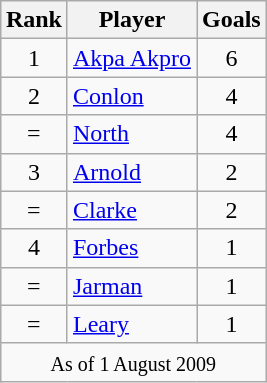<table class="wikitable" style="text-align:center;margin-left:1em;float:right">
<tr>
<th>Rank</th>
<th>Player</th>
<th>Goals</th>
</tr>
<tr>
<td>1</td>
<td style="text-align:left;"> <a href='#'>Akpa Akpro</a></td>
<td>6</td>
</tr>
<tr>
<td>2</td>
<td style="text-align:left;"> <a href='#'>Conlon</a></td>
<td>4</td>
</tr>
<tr>
<td>=</td>
<td style="text-align:left;"> <a href='#'>North</a></td>
<td>4</td>
</tr>
<tr>
<td>3</td>
<td style="text-align:left;"> <a href='#'>Arnold</a></td>
<td>2</td>
</tr>
<tr>
<td>=</td>
<td style="text-align:left;"> <a href='#'>Clarke</a></td>
<td>2</td>
</tr>
<tr>
<td>4</td>
<td style="text-align:left;"> <a href='#'>Forbes</a></td>
<td>1</td>
</tr>
<tr>
<td>=</td>
<td style="text-align:left;"> <a href='#'>Jarman</a></td>
<td>1</td>
</tr>
<tr>
<td>=</td>
<td style="text-align:left;"> <a href='#'>Leary</a></td>
<td>1</td>
</tr>
<tr>
<td colspan="3"><small>As of 1 August 2009</small></td>
</tr>
</table>
